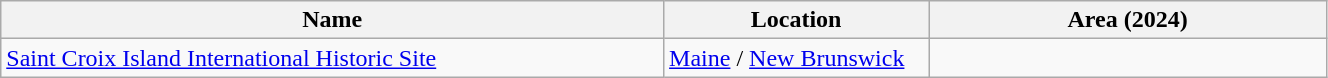<table class="sortable wikitable" style="width:70%">
<tr>
<th style="width:50%;">Name</th>
<th style="width:20%;">Location</th>
<th>Area (2024)</th>
</tr>
<tr>
<td><a href='#'>Saint Croix Island International Historic Site</a></td>
<td><a href='#'>Maine</a> / <a href='#'>New Brunswick</a></td>
<td></td>
</tr>
</table>
